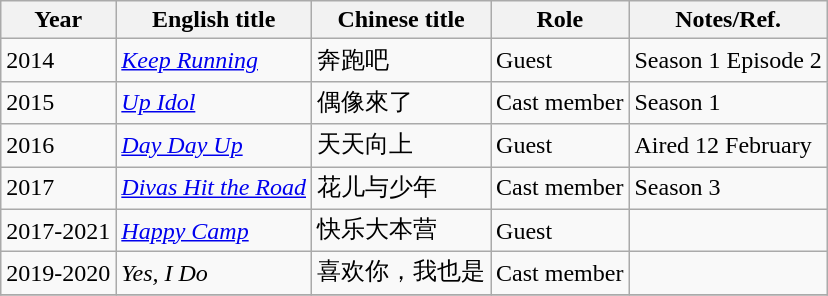<table class="wikitable sortable">
<tr>
<th>Year</th>
<th>English title</th>
<th>Chinese title</th>
<th>Role</th>
<th class="unsortable">Notes/Ref.</th>
</tr>
<tr>
<td>2014</td>
<td><em><a href='#'>Keep Running</a></em></td>
<td>奔跑吧</td>
<td>Guest</td>
<td>Season 1 Episode 2</td>
</tr>
<tr>
<td>2015</td>
<td><em><a href='#'>Up Idol</a></em></td>
<td>偶像來了</td>
<td>Cast member</td>
<td>Season 1 </td>
</tr>
<tr>
<td>2016</td>
<td><em><a href='#'>Day Day Up</a></em></td>
<td>天天向上</td>
<td>Guest</td>
<td>Aired 12 February</td>
</tr>
<tr>
<td>2017</td>
<td><em><a href='#'>Divas Hit the Road</a></em></td>
<td>花儿与少年</td>
<td>Cast member</td>
<td>Season 3</td>
</tr>
<tr>
<td>2017-2021</td>
<td><em><a href='#'>Happy Camp</a></em></td>
<td>快乐大本营</td>
<td>Guest</td>
<td></td>
</tr>
<tr>
<td>2019-2020</td>
<td><em>Yes, I Do</em></td>
<td>喜欢你，我也是</td>
<td>Cast member</td>
<td></td>
</tr>
<tr>
</tr>
</table>
